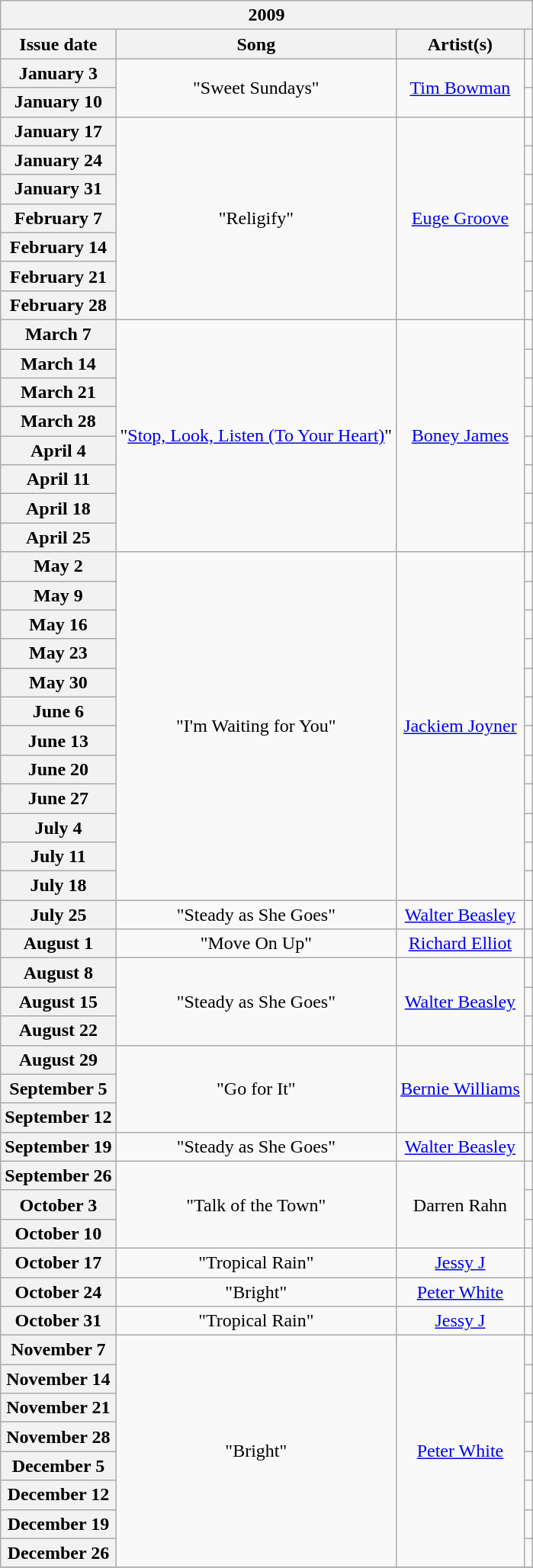<table class="wikitable plainrowheaders" style="text-align: center;">
<tr>
<th colspan="5">2009</th>
</tr>
<tr>
<th scope="col">Issue date</th>
<th scope="col">Song</th>
<th scope="col">Artist(s)</th>
<th scope="col"></th>
</tr>
<tr>
<th scope="row">January 3</th>
<td rowspan="2">"Sweet Sundays"</td>
<td rowspan="2"><a href='#'>Tim Bowman</a></td>
<td align="center"></td>
</tr>
<tr>
<th scope="row">January 10</th>
<td align="center"></td>
</tr>
<tr>
<th scope="row">January 17</th>
<td rowspan="7">"Religify"</td>
<td rowspan="7"><a href='#'>Euge Groove</a></td>
<td align="center"></td>
</tr>
<tr>
<th scope="row">January 24</th>
<td align="center"></td>
</tr>
<tr>
<th scope="row">January 31</th>
<td align="center"></td>
</tr>
<tr>
<th scope="row">February 7</th>
<td align="center"></td>
</tr>
<tr>
<th scope="row">February 14</th>
<td align="center"></td>
</tr>
<tr>
<th scope="row">February 21</th>
<td align="center"></td>
</tr>
<tr>
<th scope="row">February 28</th>
<td align="center"></td>
</tr>
<tr>
<th scope="row">March 7</th>
<td rowspan="8">"<a href='#'>Stop, Look, Listen (To Your Heart)</a>"</td>
<td rowspan="8"><a href='#'>Boney James</a></td>
<td align="center"></td>
</tr>
<tr>
<th scope="row">March 14</th>
<td align="center"></td>
</tr>
<tr>
<th scope="row">March 21</th>
<td align="center"></td>
</tr>
<tr>
<th scope="row">March 28</th>
<td align="center"></td>
</tr>
<tr>
<th scope="row">April 4</th>
<td align="center"></td>
</tr>
<tr>
<th scope="row">April 11</th>
<td align="center"></td>
</tr>
<tr>
<th scope="row">April 18</th>
<td align="center"></td>
</tr>
<tr>
<th scope="row">April 25</th>
<td align="center"></td>
</tr>
<tr>
<th scope="row">May 2</th>
<td rowspan="12">"I'm Waiting for You"</td>
<td rowspan="12"><a href='#'>Jackiem Joyner</a></td>
<td align="center"></td>
</tr>
<tr>
<th scope="row">May 9</th>
<td align="center"></td>
</tr>
<tr>
<th scope="row">May 16</th>
<td align="center"></td>
</tr>
<tr>
<th scope="row">May 23</th>
<td align="center"></td>
</tr>
<tr>
<th scope="row">May 30</th>
<td align="center"></td>
</tr>
<tr>
<th scope="row">June 6</th>
<td align="center"></td>
</tr>
<tr>
<th scope="row">June 13</th>
<td align="center"></td>
</tr>
<tr>
<th scope="row">June 20</th>
<td align="center"></td>
</tr>
<tr>
<th scope="row">June 27</th>
<td align="center"></td>
</tr>
<tr>
<th scope="row">July 4</th>
<td align="center"></td>
</tr>
<tr>
<th scope="row">July 11</th>
<td align="center"></td>
</tr>
<tr>
<th scope="row">July 18</th>
<td align="center"></td>
</tr>
<tr>
<th scope="row">July 25</th>
<td>"Steady as She Goes"</td>
<td><a href='#'>Walter Beasley</a></td>
<td align="center"></td>
</tr>
<tr>
<th scope="row">August 1</th>
<td>"Move On Up"</td>
<td><a href='#'>Richard Elliot</a></td>
<td align="center"></td>
</tr>
<tr>
<th scope="row">August 8</th>
<td rowspan="3">"Steady as She Goes"</td>
<td rowspan="3"><a href='#'>Walter Beasley</a></td>
<td align="center"></td>
</tr>
<tr>
<th scope="row">August 15</th>
<td align="center"></td>
</tr>
<tr>
<th scope="row">August 22</th>
<td align="center"></td>
</tr>
<tr>
<th scope="row">August 29</th>
<td rowspan="3">"Go for It"</td>
<td rowspan="3"><a href='#'>Bernie Williams</a></td>
<td align="center"></td>
</tr>
<tr>
<th scope="row">September 5</th>
<td align="center"></td>
</tr>
<tr>
<th scope="row">September 12</th>
<td align="center"></td>
</tr>
<tr>
<th scope="row">September 19</th>
<td>"Steady as She Goes"</td>
<td><a href='#'>Walter Beasley</a></td>
<td align="center"></td>
</tr>
<tr>
<th scope="row">September 26</th>
<td rowspan="3">"Talk of the Town"</td>
<td rowspan="3">Darren Rahn</td>
<td align="center"></td>
</tr>
<tr>
<th scope="row">October 3</th>
<td align="center"></td>
</tr>
<tr>
<th scope="row">October 10</th>
<td align="center"></td>
</tr>
<tr>
<th scope="row">October 17</th>
<td>"Tropical Rain"</td>
<td><a href='#'>Jessy J</a></td>
<td align="center"></td>
</tr>
<tr>
<th scope="row">October 24</th>
<td>"Bright"</td>
<td><a href='#'>Peter White</a></td>
<td align="center"></td>
</tr>
<tr>
<th scope="row">October 31</th>
<td>"Tropical Rain"</td>
<td><a href='#'>Jessy J</a></td>
<td align="center"></td>
</tr>
<tr>
<th scope="row">November 7</th>
<td rowspan="8">"Bright"</td>
<td rowspan="8"><a href='#'>Peter White</a></td>
<td align="center"></td>
</tr>
<tr>
<th scope="row">November 14</th>
<td align="center"></td>
</tr>
<tr>
<th scope="row">November 21</th>
<td align="center"></td>
</tr>
<tr>
<th scope="row">November 28</th>
<td align="center"></td>
</tr>
<tr>
<th scope="row">December 5</th>
<td align="center"></td>
</tr>
<tr>
<th scope="row">December 12</th>
<td align="center"></td>
</tr>
<tr>
<th scope="row">December 19</th>
<td align="center"></td>
</tr>
<tr>
<th scope="row">December 26</th>
<td align="center"></td>
</tr>
<tr>
</tr>
</table>
